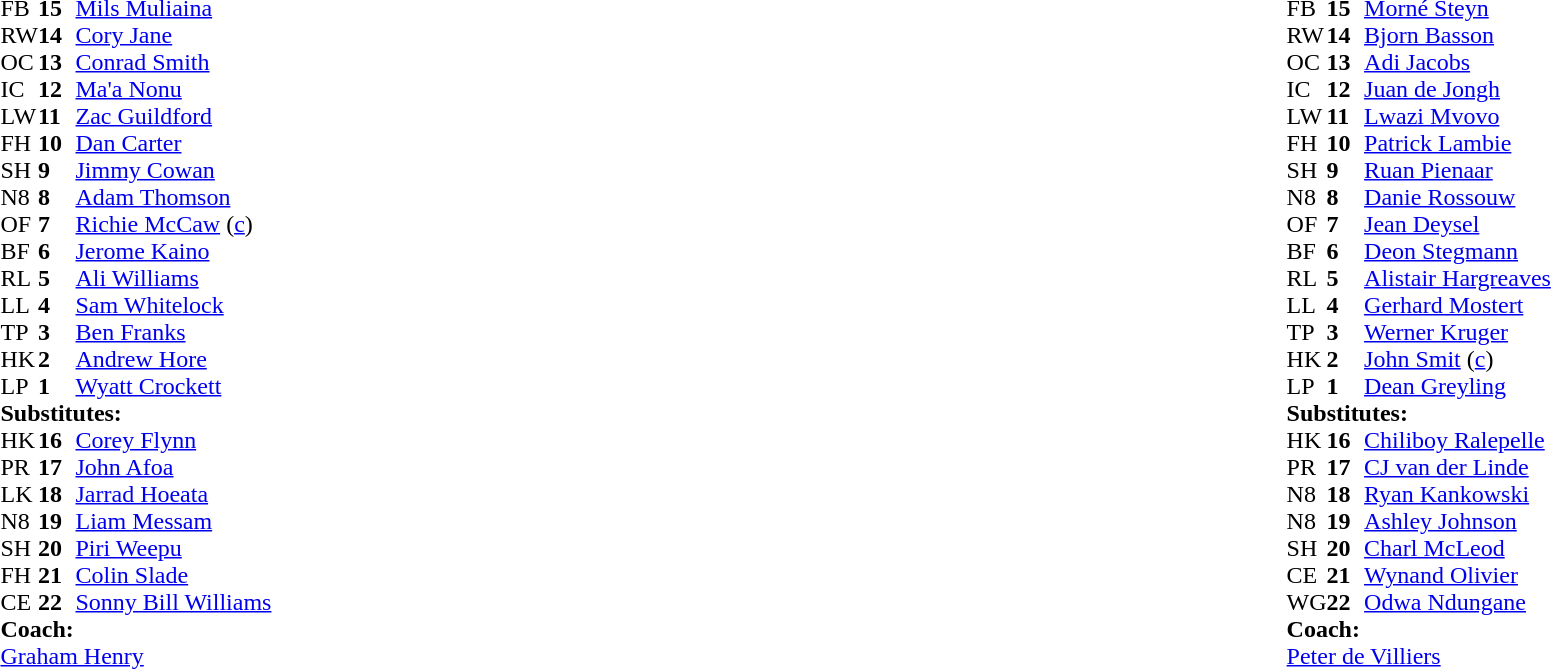<table style="width:100%">
<tr>
<td style="vertical-align:top;width:50%"><br><table cellspacing="0" cellpadding="0">
<tr>
<th width="25"></th>
<th width="25"></th>
</tr>
<tr>
<td>FB</td>
<td><strong>15</strong></td>
<td><a href='#'>Mils Muliaina</a></td>
</tr>
<tr>
<td>RW</td>
<td><strong>14</strong></td>
<td><a href='#'>Cory Jane</a></td>
</tr>
<tr>
<td>OC</td>
<td><strong>13</strong></td>
<td><a href='#'>Conrad Smith</a></td>
<td></td>
<td></td>
</tr>
<tr>
<td>IC</td>
<td><strong>12</strong></td>
<td><a href='#'>Ma'a Nonu</a></td>
<td></td>
<td></td>
</tr>
<tr>
<td>LW</td>
<td><strong>11</strong></td>
<td><a href='#'>Zac Guildford</a></td>
</tr>
<tr>
<td>FH</td>
<td><strong>10</strong></td>
<td><a href='#'>Dan Carter</a></td>
</tr>
<tr>
<td>SH</td>
<td><strong>9</strong></td>
<td><a href='#'>Jimmy Cowan</a></td>
<td></td>
<td></td>
</tr>
<tr>
<td>N8</td>
<td><strong>8</strong></td>
<td><a href='#'>Adam Thomson</a></td>
</tr>
<tr>
<td>OF</td>
<td><strong>7</strong></td>
<td><a href='#'>Richie McCaw</a> (<a href='#'>c</a>)</td>
</tr>
<tr>
<td>BF</td>
<td><strong>6</strong></td>
<td><a href='#'>Jerome Kaino</a></td>
<td></td>
<td></td>
</tr>
<tr>
<td>RL</td>
<td><strong>5</strong></td>
<td><a href='#'>Ali Williams</a></td>
</tr>
<tr>
<td>LL</td>
<td><strong>4</strong></td>
<td><a href='#'>Sam Whitelock</a></td>
<td></td>
<td></td>
</tr>
<tr>
<td>TP</td>
<td><strong>3</strong></td>
<td><a href='#'>Ben Franks</a></td>
<td></td>
<td></td>
<td></td>
</tr>
<tr>
<td>HK</td>
<td><strong>2</strong></td>
<td><a href='#'>Andrew Hore</a></td>
<td></td>
<td></td>
</tr>
<tr>
<td>LP</td>
<td><strong>1</strong></td>
<td><a href='#'>Wyatt Crockett</a></td>
</tr>
<tr>
<td colspan=3><strong>Substitutes:</strong></td>
</tr>
<tr>
<td>HK</td>
<td><strong>16</strong></td>
<td><a href='#'>Corey Flynn</a></td>
<td></td>
<td></td>
</tr>
<tr>
<td>PR</td>
<td><strong>17</strong></td>
<td><a href='#'>John Afoa</a></td>
<td></td>
<td></td>
<td></td>
</tr>
<tr>
<td>LK</td>
<td><strong>18</strong></td>
<td><a href='#'>Jarrad Hoeata</a></td>
<td></td>
<td></td>
</tr>
<tr>
<td>N8</td>
<td><strong>19</strong></td>
<td><a href='#'>Liam Messam</a></td>
<td></td>
<td></td>
</tr>
<tr>
<td>SH</td>
<td><strong>20</strong></td>
<td><a href='#'>Piri Weepu</a></td>
<td></td>
<td></td>
</tr>
<tr>
<td>FH</td>
<td><strong>21</strong></td>
<td><a href='#'>Colin Slade</a></td>
<td></td>
<td></td>
</tr>
<tr>
<td>CE</td>
<td><strong>22</strong></td>
<td><a href='#'>Sonny Bill Williams</a></td>
<td></td>
<td></td>
</tr>
<tr>
<td colspan="3"><strong>Coach:</strong></td>
</tr>
<tr>
<td colspan="4"> <a href='#'>Graham Henry</a></td>
</tr>
</table>
</td>
<td valign="top"></td>
<td style="vertical-align:top;width:50%"><br><table cellspacing="0" cellpadding="0" style="margin:auto">
<tr>
<th width="25"></th>
<th width="25"></th>
</tr>
<tr>
<td>FB</td>
<td><strong>15</strong></td>
<td><a href='#'>Morné Steyn</a></td>
<td></td>
<td></td>
</tr>
<tr>
<td>RW</td>
<td><strong>14</strong></td>
<td><a href='#'>Bjorn Basson</a></td>
<td></td>
<td></td>
</tr>
<tr>
<td>OC</td>
<td><strong>13</strong></td>
<td><a href='#'>Adi Jacobs</a></td>
<td></td>
<td></td>
</tr>
<tr>
<td>IC</td>
<td><strong>12</strong></td>
<td><a href='#'>Juan de Jongh</a></td>
</tr>
<tr>
<td>LW</td>
<td><strong>11</strong></td>
<td><a href='#'>Lwazi Mvovo</a></td>
</tr>
<tr>
<td>FH</td>
<td><strong>10</strong></td>
<td><a href='#'>Patrick Lambie</a></td>
</tr>
<tr>
<td>SH</td>
<td><strong>9</strong></td>
<td><a href='#'>Ruan Pienaar</a></td>
</tr>
<tr>
<td>N8</td>
<td><strong>8</strong></td>
<td><a href='#'>Danie Rossouw</a></td>
</tr>
<tr>
<td>OF</td>
<td><strong>7</strong></td>
<td><a href='#'>Jean Deysel</a></td>
<td></td>
<td></td>
</tr>
<tr>
<td>BF</td>
<td><strong>6</strong></td>
<td><a href='#'>Deon Stegmann</a></td>
</tr>
<tr>
<td>RL</td>
<td><strong>5</strong></td>
<td><a href='#'>Alistair Hargreaves</a></td>
</tr>
<tr>
<td>LL</td>
<td><strong>4</strong></td>
<td><a href='#'>Gerhard Mostert</a></td>
<td></td>
<td></td>
</tr>
<tr>
<td>TP</td>
<td><strong>3</strong></td>
<td><a href='#'>Werner Kruger</a></td>
<td></td>
<td></td>
</tr>
<tr>
<td>HK</td>
<td><strong>2</strong></td>
<td><a href='#'>John Smit</a> (<a href='#'>c</a>)</td>
</tr>
<tr>
<td>LP</td>
<td><strong>1</strong></td>
<td><a href='#'>Dean Greyling</a></td>
<td></td>
<td></td>
</tr>
<tr>
<td colspan=3><strong>Substitutes:</strong></td>
</tr>
<tr>
<td>HK</td>
<td><strong>16</strong></td>
<td><a href='#'>Chiliboy Ralepelle</a></td>
<td></td>
<td></td>
</tr>
<tr>
<td>PR</td>
<td><strong>17</strong></td>
<td><a href='#'>CJ van der Linde</a></td>
<td></td>
<td></td>
</tr>
<tr>
<td>N8</td>
<td><strong>18</strong></td>
<td><a href='#'>Ryan Kankowski</a></td>
<td></td>
<td></td>
</tr>
<tr>
<td>N8</td>
<td><strong>19</strong></td>
<td><a href='#'>Ashley Johnson</a></td>
<td></td>
<td></td>
</tr>
<tr>
<td>SH</td>
<td><strong>20</strong></td>
<td><a href='#'>Charl McLeod</a></td>
<td></td>
<td></td>
</tr>
<tr>
<td>CE</td>
<td><strong>21</strong></td>
<td><a href='#'>Wynand Olivier</a></td>
<td></td>
<td></td>
</tr>
<tr>
<td>WG</td>
<td><strong>22</strong></td>
<td><a href='#'>Odwa Ndungane</a></td>
<td></td>
<td></td>
</tr>
<tr>
<td colspan="3"><strong>Coach:</strong></td>
</tr>
<tr>
<td colspan="4"> <a href='#'>Peter de Villiers</a></td>
</tr>
</table>
</td>
</tr>
</table>
